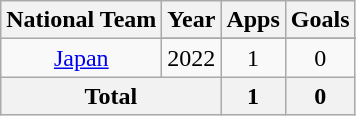<table class="wikitable" style="text-align:center">
<tr>
<th>National Team</th>
<th>Year</th>
<th>Apps</th>
<th>Goals</th>
</tr>
<tr>
<td rowspan="2"><a href='#'>Japan</a></td>
</tr>
<tr>
<td>2022</td>
<td>1</td>
<td>0</td>
</tr>
<tr>
<th colspan="2">Total</th>
<th>1</th>
<th>0</th>
</tr>
</table>
